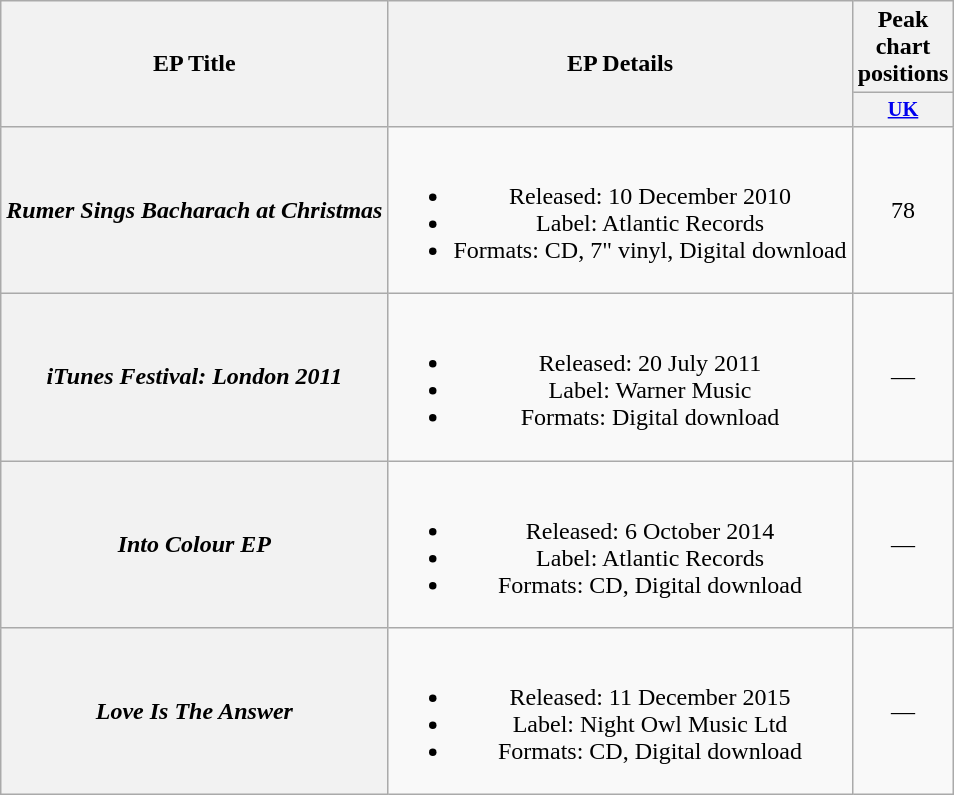<table class="wikitable plainrowheaders" style="text-align:center;">
<tr>
<th scope="col" rowspan="2">EP Title</th>
<th scope="col" rowspan="2">EP Details</th>
<th scope="col">Peak chart positions</th>
</tr>
<tr>
<th scope="col" style="width:4em;font-size:85%"><a href='#'>UK</a><br></th>
</tr>
<tr>
<th scope="row"><em>Rumer Sings Bacharach at Christmas</em></th>
<td><br><ul><li>Released: 10 December 2010</li><li>Label: Atlantic Records</li><li>Formats: CD, 7" vinyl, Digital download</li></ul></td>
<td>78</td>
</tr>
<tr>
<th scope="row"><em>iTunes Festival: London 2011</em></th>
<td><br><ul><li>Released: 20 July 2011</li><li>Label: Warner Music</li><li>Formats: Digital download</li></ul></td>
<td>—</td>
</tr>
<tr>
<th scope="row"><em>Into Colour EP</em></th>
<td><br><ul><li>Released: 6 October 2014</li><li>Label: Atlantic Records</li><li>Formats: CD, Digital download</li></ul></td>
<td>—</td>
</tr>
<tr>
<th scope="row"><em>Love Is The Answer</em></th>
<td><br><ul><li>Released: 11 December 2015</li><li>Label: Night Owl Music Ltd</li><li>Formats: CD, Digital download</li></ul></td>
<td>—</td>
</tr>
</table>
